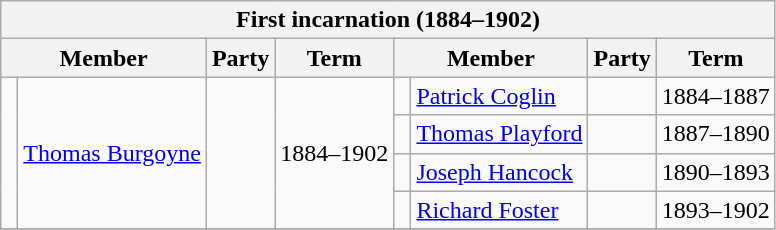<table class="wikitable">
<tr>
<th colspan = 8>First incarnation (1884–1902)</th>
</tr>
<tr>
<th colspan=2>Member</th>
<th>Party</th>
<th>Term</th>
<th colspan=2>Member</th>
<th>Party</th>
<th>Term</th>
</tr>
<tr>
<td rowspan=4 > </td>
<td rowspan=4><a href='#'>Thomas Burgoyne</a></td>
<td rowspan=4></td>
<td rowspan=4>1884–1902</td>
<td> </td>
<td><a href='#'>Patrick Coglin</a></td>
<td></td>
<td>1884–1887</td>
</tr>
<tr>
<td> </td>
<td><a href='#'>Thomas Playford</a></td>
<td></td>
<td>1887–1890</td>
</tr>
<tr>
<td> </td>
<td><a href='#'>Joseph Hancock</a></td>
<td></td>
<td>1890–1893</td>
</tr>
<tr>
<td> </td>
<td><a href='#'>Richard Foster</a></td>
<td></td>
<td>1893–1902</td>
</tr>
<tr>
</tr>
</table>
